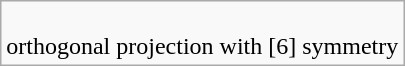<table class=wikitable>
<tr align=center>
<td><br>orthogonal projection with [6] symmetry</td>
</tr>
</table>
